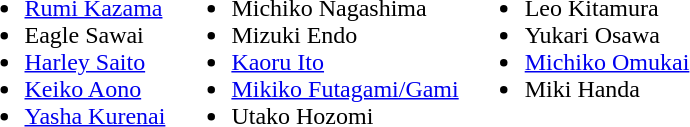<table>
<tr>
<td valign=top><br><ul><li><a href='#'>Rumi Kazama</a></li><li>Eagle Sawai</li><li><a href='#'>Harley Saito</a></li><li><a href='#'>Keiko Aono</a></li><li><a href='#'> Yasha Kurenai</a></li></ul></td>
<td valign=top><br><ul><li>Michiko Nagashima</li><li>Mizuki Endo</li><li><a href='#'>Kaoru Ito</a></li><li><a href='#'>Mikiko Futagami/Gami</a></li><li>Utako Hozomi</li></ul></td>
<td valign=top><br><ul><li>Leo Kitamura</li><li>Yukari Osawa</li><li><a href='#'>Michiko Omukai</a></li><li>Miki Handa</li></ul></td>
</tr>
</table>
